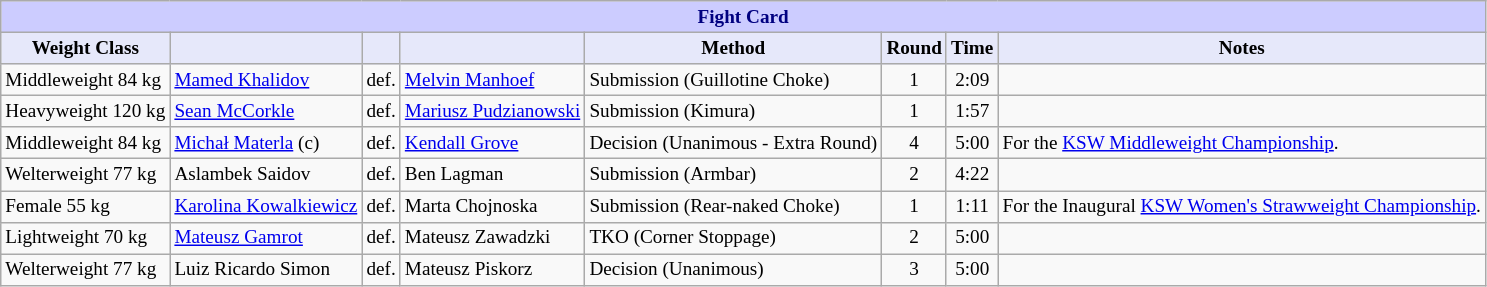<table class="wikitable" style="font-size: 80%;">
<tr>
<th colspan="8" style="background-color: #ccf; color: #000080; text-align: center;"><strong>Fight Card</strong></th>
</tr>
<tr>
<th colspan="1" style="background-color: #E6E8FA; color: #000000; text-align: center;">Weight Class</th>
<th colspan="1" style="background-color: #E6E8FA; color: #000000; text-align: center;"></th>
<th colspan="1" style="background-color: #E6E8FA; color: #000000; text-align: center;"></th>
<th colspan="1" style="background-color: #E6E8FA; color: #000000; text-align: center;"></th>
<th colspan="1" style="background-color: #E6E8FA; color: #000000; text-align: center;">Method</th>
<th colspan="1" style="background-color: #E6E8FA; color: #000000; text-align: center;">Round</th>
<th colspan="1" style="background-color: #E6E8FA; color: #000000; text-align: center;">Time</th>
<th colspan="1" style="background-color: #E6E8FA; color: #000000; text-align: center;">Notes</th>
</tr>
<tr>
<td>Middleweight 84 kg</td>
<td> <a href='#'>Mamed Khalidov</a></td>
<td>def.</td>
<td> <a href='#'>Melvin Manhoef</a></td>
<td>Submission (Guillotine Choke)</td>
<td align=center>1</td>
<td align=center>2:09</td>
<td></td>
</tr>
<tr>
<td>Heavyweight 120 kg</td>
<td> <a href='#'>Sean McCorkle</a></td>
<td>def.</td>
<td> <a href='#'>Mariusz Pudzianowski</a></td>
<td>Submission (Kimura)</td>
<td align=center>1</td>
<td align=center>1:57</td>
<td></td>
</tr>
<tr>
<td>Middleweight 84 kg</td>
<td> <a href='#'>Michał Materla</a> (c)</td>
<td>def.</td>
<td> <a href='#'>Kendall Grove</a></td>
<td>Decision (Unanimous - Extra Round)</td>
<td align=center>4</td>
<td align=center>5:00</td>
<td>For the <a href='#'>KSW Middleweight Championship</a>.</td>
</tr>
<tr>
<td>Welterweight 77 kg</td>
<td> Aslambek Saidov</td>
<td>def.</td>
<td> Ben Lagman</td>
<td>Submission (Armbar)</td>
<td align=center>2</td>
<td align=center>4:22</td>
<td></td>
</tr>
<tr>
<td>Female 55 kg</td>
<td> <a href='#'>Karolina Kowalkiewicz</a></td>
<td>def.</td>
<td> Marta Chojnoska</td>
<td>Submission (Rear-naked Choke)</td>
<td align=center>1</td>
<td align=center>1:11</td>
<td>For the Inaugural <a href='#'>KSW Women's Strawweight Championship</a>.</td>
</tr>
<tr>
<td>Lightweight 70 kg</td>
<td> <a href='#'>Mateusz Gamrot</a></td>
<td align=center>def.</td>
<td> Mateusz Zawadzki</td>
<td>TKO (Corner Stoppage)</td>
<td align=center>2</td>
<td align=center>5:00</td>
<td></td>
</tr>
<tr>
<td>Welterweight 77 kg</td>
<td> Luiz Ricardo Simon</td>
<td align=center>def.</td>
<td> Mateusz Piskorz</td>
<td>Decision (Unanimous)</td>
<td align=center>3</td>
<td align=center>5:00</td>
<td></td>
</tr>
</table>
